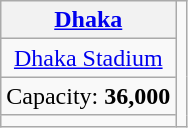<table class="wikitable" style="text-align:center">
<tr>
<th><a href='#'>Dhaka</a></th>
<td rowspan="4"></td>
</tr>
<tr>
<td><a href='#'>Dhaka Stadium</a></td>
</tr>
<tr>
<td>Capacity: <strong>36,000</strong></td>
</tr>
<tr>
<td></td>
</tr>
</table>
